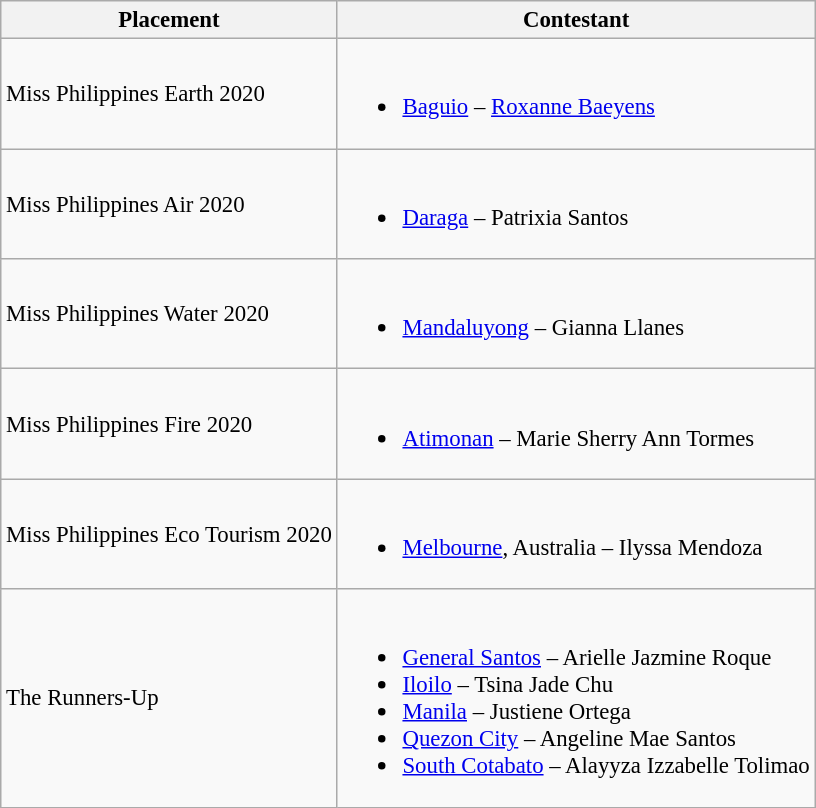<table class="wikitable sortable" style="font-size: 95%;">
<tr>
<th>Placement</th>
<th>Contestant</th>
</tr>
<tr>
<td>Miss Philippines Earth 2020</td>
<td><br><ul><li><a href='#'>Baguio</a> – <a href='#'>Roxanne Baeyens</a></li></ul></td>
</tr>
<tr>
<td>Miss Philippines Air 2020</td>
<td><br><ul><li><a href='#'>Daraga</a> – Patrixia Santos </li></ul></td>
</tr>
<tr>
<td>Miss Philippines Water 2020</td>
<td><br><ul><li><a href='#'>Mandaluyong</a> – Gianna Llanes</li></ul></td>
</tr>
<tr>
<td>Miss Philippines Fire 2020</td>
<td><br><ul><li><a href='#'>Atimonan</a> – Marie Sherry Ann Tormes </li></ul></td>
</tr>
<tr>
<td>Miss Philippines Eco Tourism 2020</td>
<td><br><ul><li><a href='#'>Melbourne</a>, Australia – Ilyssa Mendoza</li></ul></td>
</tr>
<tr>
<td>The Runners-Up</td>
<td><br><ul><li><a href='#'>General Santos</a> – Arielle Jazmine Roque</li><li><a href='#'>Iloilo</a> – Tsina Jade Chu</li><li><a href='#'>Manila</a> – Justiene Ortega</li><li><a href='#'>Quezon City</a> – Angeline Mae Santos</li><li><a href='#'>South Cotabato</a> – Alayyza Izzabelle Tolimao</li></ul></td>
</tr>
</table>
